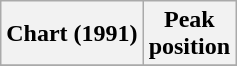<table class="wikitable sortable plainrowheaders" style="text-align:center">
<tr>
<th scope="col">Chart (1991)</th>
<th scope="col">Peak<br>position</th>
</tr>
<tr>
</tr>
</table>
